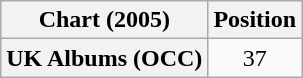<table class="wikitable plainrowheaders" style="text-align:center;">
<tr>
<th>Chart (2005)</th>
<th>Position</th>
</tr>
<tr>
<th scope="row">UK Albums (OCC)</th>
<td>37</td>
</tr>
</table>
